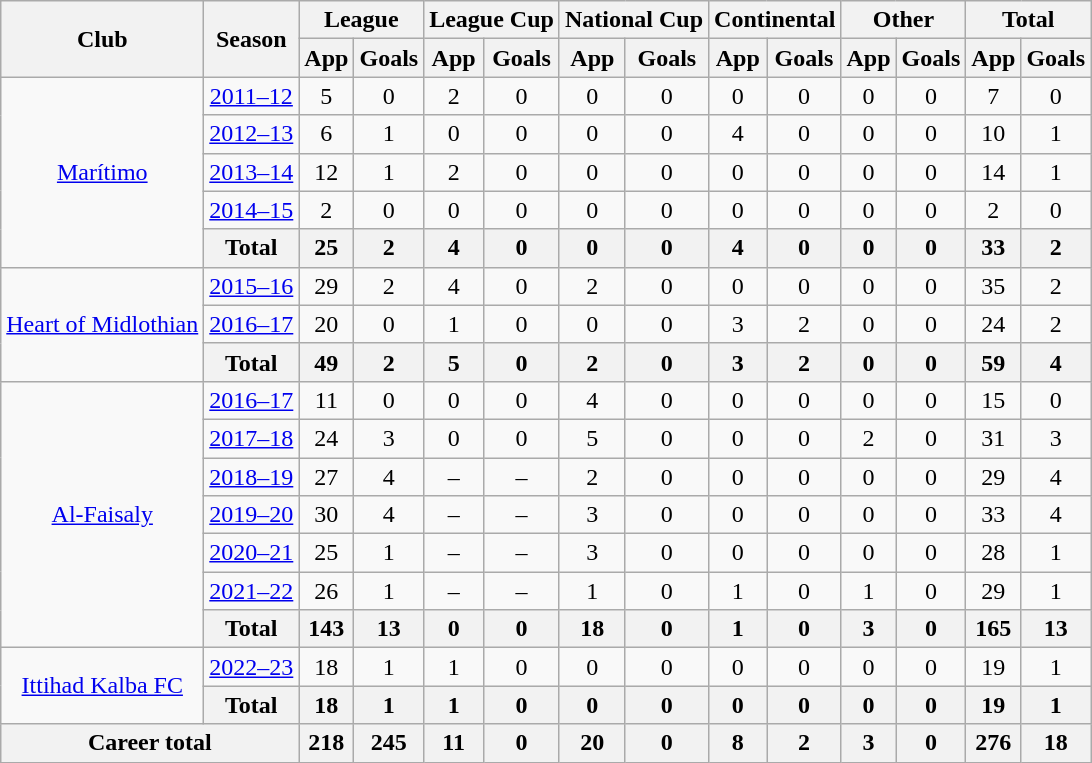<table class="wikitable">
<tr>
<th rowspan=2>Club</th>
<th rowspan=2>Season</th>
<th colspan=2>League</th>
<th colspan=2>League Cup</th>
<th colspan=2>National Cup</th>
<th colspan=2>Continental</th>
<th colspan=2>Other</th>
<th colspan=2>Total</th>
</tr>
<tr>
<th>App</th>
<th>Goals</th>
<th>App</th>
<th>Goals</th>
<th>App</th>
<th>Goals</th>
<th>App</th>
<th>Goals</th>
<th>App</th>
<th>Goals</th>
<th>App</th>
<th>Goals</th>
</tr>
<tr align=center>
<td rowspan=5><a href='#'>Marítimo</a></td>
<td><a href='#'>2011–12</a></td>
<td>5</td>
<td>0</td>
<td>2</td>
<td>0</td>
<td>0</td>
<td>0</td>
<td>0</td>
<td>0</td>
<td>0</td>
<td>0</td>
<td>7</td>
<td>0</td>
</tr>
<tr align=center>
<td><a href='#'>2012–13</a></td>
<td>6</td>
<td>1</td>
<td>0</td>
<td>0</td>
<td>0</td>
<td>0</td>
<td>4</td>
<td>0</td>
<td>0</td>
<td>0</td>
<td>10</td>
<td>1</td>
</tr>
<tr align=center>
<td><a href='#'>2013–14</a></td>
<td>12</td>
<td>1</td>
<td>2</td>
<td>0</td>
<td>0</td>
<td>0</td>
<td>0</td>
<td>0</td>
<td>0</td>
<td>0</td>
<td>14</td>
<td>1</td>
</tr>
<tr align=center>
<td><a href='#'>2014–15</a></td>
<td>2</td>
<td>0</td>
<td>0</td>
<td>0</td>
<td>0</td>
<td>0</td>
<td>0</td>
<td>0</td>
<td>0</td>
<td>0</td>
<td>2</td>
<td>0</td>
</tr>
<tr>
<th>Total</th>
<th>25</th>
<th>2</th>
<th>4</th>
<th>0</th>
<th>0</th>
<th>0</th>
<th>4</th>
<th>0</th>
<th>0</th>
<th>0</th>
<th>33</th>
<th>2</th>
</tr>
<tr align=center>
<td rowspan=3><a href='#'>Heart of Midlothian</a></td>
<td><a href='#'>2015–16</a></td>
<td>29</td>
<td>2</td>
<td>4</td>
<td>0</td>
<td>2</td>
<td>0</td>
<td>0</td>
<td>0</td>
<td>0</td>
<td>0</td>
<td>35</td>
<td>2</td>
</tr>
<tr align=center>
<td><a href='#'>2016–17</a></td>
<td>20</td>
<td>0</td>
<td>1</td>
<td>0</td>
<td>0</td>
<td>0</td>
<td>3</td>
<td>2</td>
<td>0</td>
<td>0</td>
<td>24</td>
<td>2  </td>
</tr>
<tr>
<th>Total</th>
<th>49</th>
<th>2</th>
<th>5</th>
<th>0</th>
<th>2</th>
<th>0</th>
<th>3</th>
<th>2</th>
<th>0</th>
<th>0</th>
<th>59</th>
<th>4</th>
</tr>
<tr align=center>
<td rowspan=7><a href='#'>Al-Faisaly</a></td>
<td><a href='#'>2016–17</a></td>
<td>11</td>
<td>0</td>
<td>0</td>
<td>0</td>
<td>4</td>
<td>0</td>
<td>0</td>
<td>0</td>
<td>0</td>
<td>0</td>
<td>15</td>
<td>0</td>
</tr>
<tr align=center>
<td><a href='#'>2017–18</a></td>
<td>24</td>
<td>3</td>
<td>0</td>
<td>0</td>
<td>5</td>
<td>0</td>
<td>0</td>
<td>0</td>
<td>2</td>
<td>0</td>
<td>31</td>
<td>3</td>
</tr>
<tr align=center>
<td><a href='#'>2018–19</a></td>
<td>27</td>
<td>4</td>
<td>–</td>
<td>–</td>
<td>2</td>
<td>0</td>
<td>0</td>
<td>0</td>
<td>0</td>
<td>0</td>
<td>29</td>
<td>4</td>
</tr>
<tr align=center>
<td><a href='#'>2019–20</a></td>
<td>30</td>
<td>4</td>
<td>–</td>
<td>–</td>
<td>3</td>
<td>0</td>
<td>0</td>
<td>0</td>
<td>0</td>
<td>0</td>
<td>33</td>
<td>4</td>
</tr>
<tr align=center>
<td><a href='#'>2020–21</a></td>
<td>25</td>
<td>1</td>
<td>–</td>
<td>–</td>
<td>3</td>
<td>0</td>
<td>0</td>
<td>0</td>
<td>0</td>
<td>0</td>
<td>28</td>
<td>1</td>
</tr>
<tr align=center>
<td><a href='#'>2021–22</a></td>
<td>26</td>
<td>1</td>
<td>–</td>
<td>–</td>
<td>1</td>
<td>0</td>
<td>1</td>
<td>0</td>
<td>1</td>
<td>0</td>
<td>29</td>
<td>1</td>
</tr>
<tr>
<th>Total</th>
<th>143</th>
<th>13</th>
<th>0</th>
<th>0</th>
<th>18</th>
<th>0</th>
<th>1</th>
<th>0</th>
<th>3</th>
<th>0</th>
<th>165</th>
<th>13</th>
</tr>
<tr align=center>
<td rowspan=2><a href='#'>Ittihad Kalba FC</a></td>
<td><a href='#'>2022–23</a></td>
<td>18</td>
<td>1</td>
<td>1</td>
<td>0</td>
<td>0</td>
<td>0</td>
<td>0</td>
<td>0</td>
<td>0</td>
<td>0</td>
<td>19</td>
<td>1</td>
</tr>
<tr>
<th>Total</th>
<th>18</th>
<th>1</th>
<th>1</th>
<th>0</th>
<th>0</th>
<th>0</th>
<th>0</th>
<th>0</th>
<th>0</th>
<th>0</th>
<th>19</th>
<th>1</th>
</tr>
<tr align=center>
<th colspan="2">Career total</th>
<th>218</th>
<th>245</th>
<th>11</th>
<th>0</th>
<th>20</th>
<th>0</th>
<th>8</th>
<th>2</th>
<th>3</th>
<th>0</th>
<th>276</th>
<th>18</th>
</tr>
</table>
